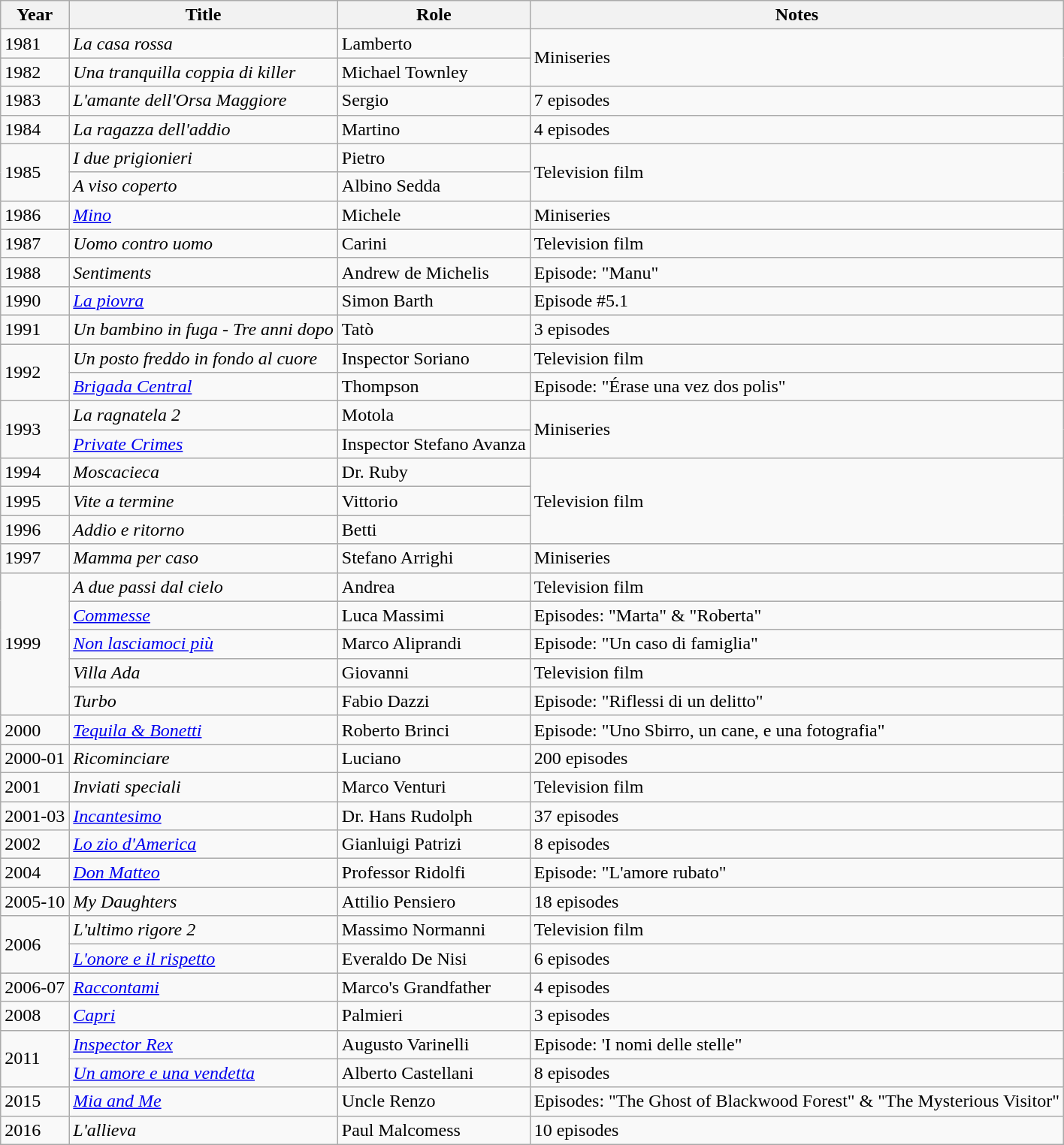<table class="wikitable">
<tr>
<th>Year</th>
<th>Title</th>
<th>Role</th>
<th>Notes</th>
</tr>
<tr>
<td>1981</td>
<td><em>La casa rossa</em></td>
<td>Lamberto</td>
<td rowspan="2">Miniseries</td>
</tr>
<tr>
<td>1982</td>
<td><em>Una tranquilla coppia di killer</em></td>
<td>Michael Townley</td>
</tr>
<tr>
<td>1983</td>
<td><em>L'amante dell'Orsa Maggiore</em></td>
<td>Sergio</td>
<td>7 episodes</td>
</tr>
<tr>
<td>1984</td>
<td><em>La ragazza dell'addio</em></td>
<td>Martino</td>
<td>4 episodes</td>
</tr>
<tr>
<td rowspan="2">1985</td>
<td><em>I due prigionieri</em></td>
<td>Pietro</td>
<td rowspan="2">Television film</td>
</tr>
<tr>
<td><em>A viso coperto</em></td>
<td>Albino Sedda</td>
</tr>
<tr>
<td>1986</td>
<td><em><a href='#'>Mino</a></em></td>
<td>Michele</td>
<td>Miniseries</td>
</tr>
<tr>
<td>1987</td>
<td><em>Uomo contro uomo</em></td>
<td>Carini</td>
<td>Television film</td>
</tr>
<tr>
<td>1988</td>
<td><em>Sentiments</em></td>
<td>Andrew de Michelis</td>
<td>Episode: "Manu"</td>
</tr>
<tr>
<td>1990</td>
<td><em><a href='#'>La piovra</a></em></td>
<td>Simon Barth</td>
<td>Episode #5.1</td>
</tr>
<tr>
<td>1991</td>
<td><em>Un bambino in fuga - Tre anni dopo</em></td>
<td>Tatò</td>
<td>3 episodes</td>
</tr>
<tr>
<td rowspan="2">1992</td>
<td><em>Un posto freddo in fondo al cuore</em></td>
<td>Inspector Soriano</td>
<td>Television film</td>
</tr>
<tr>
<td><em><a href='#'>Brigada Central</a></em></td>
<td>Thompson</td>
<td>Episode: "Érase una vez dos polis"</td>
</tr>
<tr>
<td rowspan="2">1993</td>
<td><em>La ragnatela 2</em></td>
<td>Motola</td>
<td rowspan="2">Miniseries</td>
</tr>
<tr>
<td><em><a href='#'>Private Crimes</a></em></td>
<td>Inspector Stefano Avanza</td>
</tr>
<tr>
<td>1994</td>
<td><em>Moscacieca</em></td>
<td>Dr. Ruby</td>
<td rowspan="3">Television film</td>
</tr>
<tr>
<td>1995</td>
<td><em>Vite a termine</em></td>
<td>Vittorio</td>
</tr>
<tr>
<td>1996</td>
<td><em>Addio e ritorno</em></td>
<td>Betti</td>
</tr>
<tr>
<td>1997</td>
<td><em>Mamma per caso</em></td>
<td>Stefano Arrighi</td>
<td>Miniseries</td>
</tr>
<tr>
<td rowspan="5">1999</td>
<td><em>A due passi dal cielo</em></td>
<td>Andrea</td>
<td>Television film</td>
</tr>
<tr>
<td><em><a href='#'>Commesse</a></em></td>
<td>Luca Massimi</td>
<td>Episodes: "Marta" & "Roberta"</td>
</tr>
<tr>
<td><em><a href='#'>Non lasciamoci più</a></em></td>
<td>Marco Aliprandi</td>
<td>Episode: "Un caso di famiglia"</td>
</tr>
<tr>
<td><em>Villa Ada</em></td>
<td>Giovanni</td>
<td>Television film</td>
</tr>
<tr>
<td><em>Turbo</em></td>
<td>Fabio Dazzi</td>
<td>Episode: "Riflessi di un delitto"</td>
</tr>
<tr>
<td>2000</td>
<td><a href='#'><em>Tequila & Bonetti</em></a></td>
<td>Roberto Brinci</td>
<td>Episode: "Uno Sbirro, un cane, e una fotografia"</td>
</tr>
<tr>
<td>2000-01</td>
<td><em>Ricominciare</em></td>
<td>Luciano</td>
<td>200 episodes</td>
</tr>
<tr>
<td>2001</td>
<td><em>Inviati speciali</em></td>
<td>Marco Venturi</td>
<td>Television film</td>
</tr>
<tr>
<td>2001-03</td>
<td><em><a href='#'>Incantesimo</a></em></td>
<td>Dr. Hans Rudolph</td>
<td>37 episodes</td>
</tr>
<tr>
<td>2002</td>
<td><em><a href='#'>Lo zio d'America</a></em></td>
<td>Gianluigi Patrizi</td>
<td>8 episodes</td>
</tr>
<tr>
<td>2004</td>
<td><em><a href='#'>Don Matteo</a></em></td>
<td>Professor Ridolfi</td>
<td>Episode: "L'amore rubato"</td>
</tr>
<tr>
<td>2005-10</td>
<td><em>My Daughters</em></td>
<td>Attilio Pensiero</td>
<td>18 episodes</td>
</tr>
<tr>
<td rowspan="2">2006</td>
<td><em>L'ultimo rigore 2</em></td>
<td>Massimo Normanni</td>
<td>Television film</td>
</tr>
<tr>
<td><em><a href='#'>L'onore e il rispetto</a></em></td>
<td>Everaldo De Nisi</td>
<td>6 episodes</td>
</tr>
<tr>
<td>2006-07</td>
<td><em><a href='#'>Raccontami</a></em></td>
<td>Marco's Grandfather</td>
<td>4 episodes</td>
</tr>
<tr>
<td>2008</td>
<td><a href='#'><em>Capri</em></a></td>
<td>Palmieri</td>
<td>3 episodes</td>
</tr>
<tr>
<td rowspan="2">2011</td>
<td><em><a href='#'>Inspector Rex</a></em></td>
<td>Augusto Varinelli</td>
<td>Episode: 'I nomi delle stelle"</td>
</tr>
<tr>
<td><em><a href='#'>Un amore e una vendetta</a></em></td>
<td>Alberto Castellani</td>
<td>8 episodes</td>
</tr>
<tr>
<td>2015</td>
<td><em><a href='#'>Mia and Me</a></em></td>
<td>Uncle Renzo</td>
<td>Episodes: "The Ghost of Blackwood Forest" & "The Mysterious Visitor"</td>
</tr>
<tr>
<td>2016</td>
<td><em>L'allieva</em></td>
<td>Paul Malcomess</td>
<td>10 episodes</td>
</tr>
</table>
